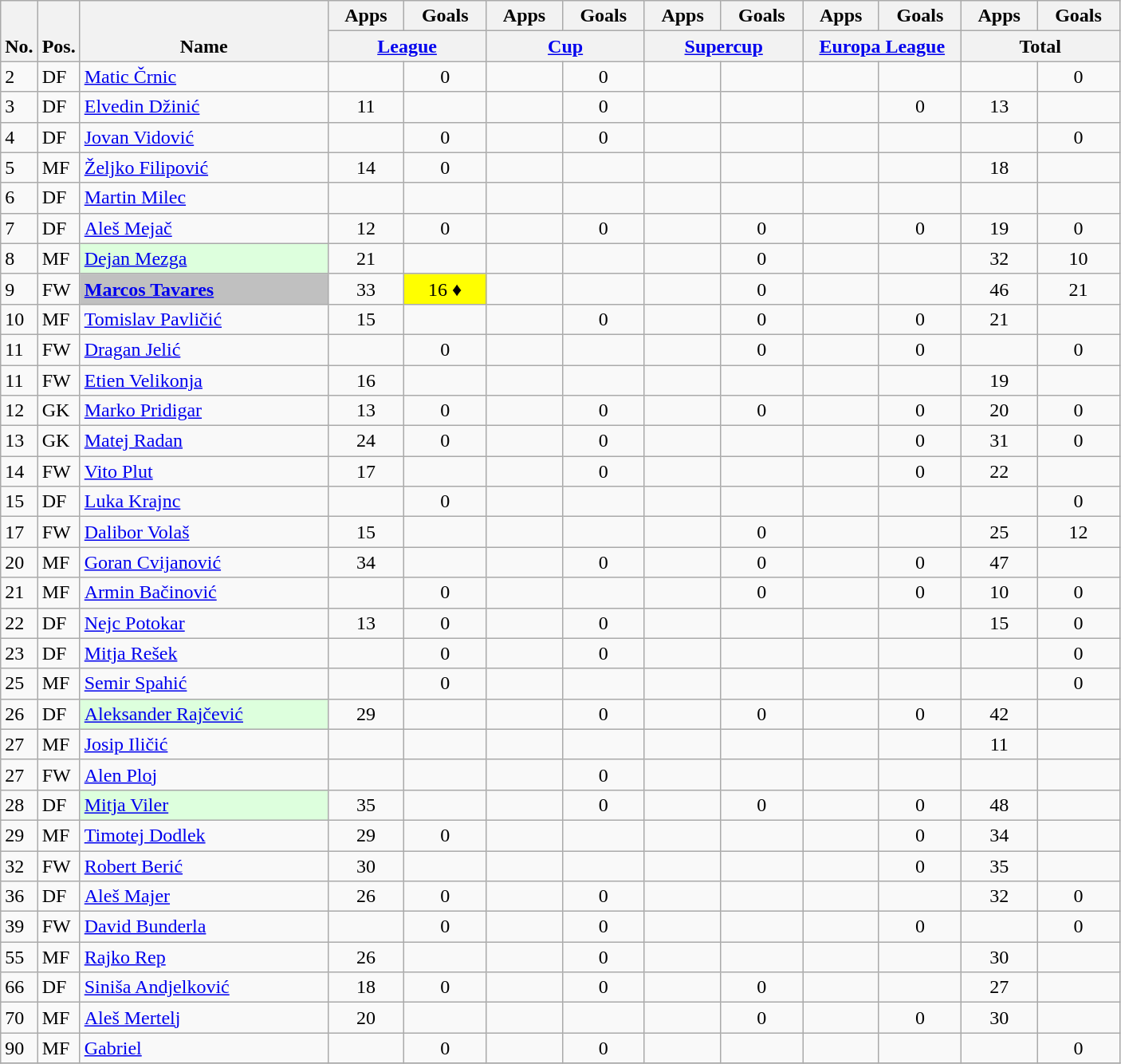<table class="wikitable sortable" style="text-align:center">
<tr>
<th rowspan="2" valign="bottom" class="unsortable">No.</th>
<th rowspan="2" valign="bottom" class="unsortable">Pos.</th>
<th rowspan="2" valign="bottom" class="unsortable" width="200">Name</th>
<th>Apps</th>
<th>Goals</th>
<th>Apps</th>
<th>Goals</th>
<th>Apps</th>
<th>Goals</th>
<th>Apps</th>
<th>Goals</th>
<th>Apps</th>
<th>Goals</th>
</tr>
<tr class="unsortable">
<th colspan="2" width="125"><a href='#'>League</a></th>
<th colspan="2" width="125"><a href='#'>Cup</a></th>
<th colspan="2" width="125"><a href='#'>Supercup</a></th>
<th colspan="2" width="125"><a href='#'>Europa League</a></th>
<th colspan="2" width="125">Total</th>
</tr>
<tr>
<td align="left">2</td>
<td align="left">DF</td>
<td align="left"> <a href='#'>Matic Črnic</a></td>
<td></td>
<td>0</td>
<td></td>
<td>0</td>
<td></td>
<td></td>
<td></td>
<td></td>
<td></td>
<td>0</td>
</tr>
<tr>
<td align="left">3</td>
<td align="left">DF</td>
<td align="left"> <a href='#'>Elvedin Džinić</a></td>
<td>11</td>
<td></td>
<td></td>
<td>0</td>
<td></td>
<td></td>
<td></td>
<td>0</td>
<td>13</td>
<td></td>
</tr>
<tr>
<td align="left">4</td>
<td align="left">DF</td>
<td align="left"> <a href='#'>Jovan Vidović</a></td>
<td></td>
<td>0</td>
<td></td>
<td>0</td>
<td></td>
<td></td>
<td></td>
<td></td>
<td></td>
<td>0</td>
</tr>
<tr>
<td align="left">5</td>
<td align="left">MF</td>
<td align="left"> <a href='#'>Željko Filipović</a></td>
<td>14</td>
<td>0</td>
<td></td>
<td></td>
<td></td>
<td></td>
<td></td>
<td></td>
<td>18</td>
<td></td>
</tr>
<tr>
<td align="left">6</td>
<td align="left">DF</td>
<td align="left"> <a href='#'>Martin Milec</a></td>
<td></td>
<td></td>
<td></td>
<td></td>
<td></td>
<td></td>
<td></td>
<td></td>
<td></td>
<td></td>
</tr>
<tr>
<td align="left">7</td>
<td align="left">DF</td>
<td align="left"> <a href='#'>Aleš Mejač</a></td>
<td>12</td>
<td>0</td>
<td></td>
<td>0</td>
<td></td>
<td>0</td>
<td></td>
<td>0</td>
<td>19</td>
<td>0</td>
</tr>
<tr>
<td align="left">8</td>
<td align="left">MF</td>
<td bgcolor="#DDFFDD" align="left"> <a href='#'>Dejan Mezga</a> </td>
<td>21</td>
<td></td>
<td></td>
<td></td>
<td></td>
<td>0</td>
<td></td>
<td></td>
<td>32</td>
<td>10</td>
</tr>
<tr>
<td align="left">9</td>
<td align="left">FW</td>
<td bgcolor="silver" align="left"> <strong><a href='#'>Marcos Tavares</a></strong> </td>
<td>33</td>
<td bgcolor="#FFFF00">16 ♦</td>
<td></td>
<td></td>
<td></td>
<td>0</td>
<td></td>
<td></td>
<td>46</td>
<td>21</td>
</tr>
<tr>
<td align="left">10</td>
<td align="left">MF</td>
<td align="left"> <a href='#'>Tomislav Pavličić</a></td>
<td>15</td>
<td></td>
<td></td>
<td>0</td>
<td></td>
<td>0</td>
<td></td>
<td>0</td>
<td>21</td>
<td></td>
</tr>
<tr>
<td align="left">11</td>
<td align="left">FW</td>
<td align="left"> <a href='#'>Dragan Jelić</a></td>
<td></td>
<td>0</td>
<td></td>
<td></td>
<td></td>
<td>0</td>
<td></td>
<td>0</td>
<td></td>
<td>0</td>
</tr>
<tr>
<td align="left">11</td>
<td align="left">FW</td>
<td align="left"> <a href='#'>Etien Velikonja</a></td>
<td>16</td>
<td></td>
<td></td>
<td></td>
<td></td>
<td></td>
<td></td>
<td></td>
<td>19</td>
<td></td>
</tr>
<tr>
<td align="left">12</td>
<td align="left">GK</td>
<td align="left"> <a href='#'>Marko Pridigar</a></td>
<td>13</td>
<td>0</td>
<td></td>
<td>0</td>
<td></td>
<td>0</td>
<td></td>
<td>0</td>
<td>20</td>
<td>0</td>
</tr>
<tr>
<td align="left">13</td>
<td align="left">GK</td>
<td align="left"> <a href='#'>Matej Radan</a></td>
<td>24</td>
<td>0</td>
<td></td>
<td>0</td>
<td></td>
<td></td>
<td></td>
<td>0</td>
<td>31</td>
<td>0</td>
</tr>
<tr>
<td align="left">14</td>
<td align="left">FW</td>
<td align="left"> <a href='#'>Vito Plut</a></td>
<td>17</td>
<td></td>
<td></td>
<td>0</td>
<td></td>
<td></td>
<td></td>
<td>0</td>
<td>22</td>
<td></td>
</tr>
<tr>
<td align="left">15</td>
<td align="left">DF</td>
<td align="left"> <a href='#'>Luka Krajnc</a></td>
<td></td>
<td>0</td>
<td></td>
<td></td>
<td></td>
<td></td>
<td></td>
<td></td>
<td></td>
<td>0</td>
</tr>
<tr>
<td align="left">17</td>
<td align="left">FW</td>
<td align="left"> <a href='#'>Dalibor Volaš</a></td>
<td>15</td>
<td></td>
<td></td>
<td></td>
<td></td>
<td>0</td>
<td></td>
<td></td>
<td>25</td>
<td>12</td>
</tr>
<tr>
<td align="left">20</td>
<td align="left">MF</td>
<td align="left"> <a href='#'>Goran Cvijanović</a></td>
<td>34</td>
<td></td>
<td></td>
<td>0</td>
<td></td>
<td>0</td>
<td></td>
<td>0</td>
<td>47</td>
<td></td>
</tr>
<tr>
<td align="left">21</td>
<td align="left">MF</td>
<td align="left"> <a href='#'>Armin Bačinović</a></td>
<td></td>
<td>0</td>
<td></td>
<td></td>
<td></td>
<td>0</td>
<td></td>
<td>0</td>
<td>10</td>
<td>0</td>
</tr>
<tr>
<td align="left">22</td>
<td align="left">DF</td>
<td align="left"> <a href='#'>Nejc Potokar</a></td>
<td>13</td>
<td>0</td>
<td></td>
<td>0</td>
<td></td>
<td></td>
<td></td>
<td></td>
<td>15</td>
<td>0</td>
</tr>
<tr>
<td align="left">23</td>
<td align="left">DF</td>
<td align="left"> <a href='#'>Mitja Rešek</a></td>
<td></td>
<td>0</td>
<td></td>
<td>0</td>
<td></td>
<td></td>
<td></td>
<td></td>
<td></td>
<td>0</td>
</tr>
<tr>
<td align="left">25</td>
<td align="left">MF</td>
<td align="left"> <a href='#'>Semir Spahić</a></td>
<td></td>
<td>0</td>
<td></td>
<td></td>
<td></td>
<td></td>
<td></td>
<td></td>
<td></td>
<td>0</td>
</tr>
<tr>
<td align="left">26</td>
<td align="left">DF</td>
<td bgcolor="#DDFFDD" align="left"> <a href='#'>Aleksander Rajčević</a> </td>
<td>29</td>
<td></td>
<td></td>
<td>0</td>
<td></td>
<td>0</td>
<td></td>
<td>0</td>
<td>42</td>
<td></td>
</tr>
<tr>
<td align="left">27</td>
<td align="left">MF</td>
<td align="left"> <a href='#'>Josip Iličić</a></td>
<td></td>
<td></td>
<td></td>
<td></td>
<td></td>
<td></td>
<td></td>
<td></td>
<td>11</td>
<td></td>
</tr>
<tr>
<td align="left">27</td>
<td align="left">FW</td>
<td align="left"> <a href='#'>Alen Ploj</a></td>
<td></td>
<td></td>
<td></td>
<td>0</td>
<td></td>
<td></td>
<td></td>
<td></td>
<td></td>
<td></td>
</tr>
<tr>
<td align="left">28</td>
<td align="left">DF</td>
<td bgcolor="#DDFFDD" align="left"> <a href='#'>Mitja Viler</a> </td>
<td>35</td>
<td></td>
<td></td>
<td>0</td>
<td></td>
<td>0</td>
<td></td>
<td>0</td>
<td>48</td>
<td></td>
</tr>
<tr>
<td align="left">29</td>
<td align="left">MF</td>
<td align="left"> <a href='#'>Timotej Dodlek</a></td>
<td>29</td>
<td>0</td>
<td></td>
<td></td>
<td></td>
<td></td>
<td></td>
<td>0</td>
<td>34</td>
<td></td>
</tr>
<tr>
<td align="left">32</td>
<td align="left">FW</td>
<td align="left"> <a href='#'>Robert Berić</a></td>
<td>30</td>
<td></td>
<td></td>
<td></td>
<td></td>
<td></td>
<td></td>
<td>0</td>
<td>35</td>
<td></td>
</tr>
<tr>
<td align="left">36</td>
<td align="left">DF</td>
<td align="left"> <a href='#'>Aleš Majer</a></td>
<td>26</td>
<td>0</td>
<td></td>
<td>0</td>
<td></td>
<td></td>
<td></td>
<td></td>
<td>32</td>
<td>0</td>
</tr>
<tr>
<td align="left">39</td>
<td align="left">FW</td>
<td align="left"> <a href='#'>David Bunderla</a></td>
<td></td>
<td>0</td>
<td></td>
<td>0</td>
<td></td>
<td></td>
<td></td>
<td>0</td>
<td></td>
<td>0</td>
</tr>
<tr>
<td align="left">55</td>
<td align="left">MF</td>
<td align="left"> <a href='#'>Rajko Rep</a></td>
<td>26</td>
<td></td>
<td></td>
<td>0</td>
<td></td>
<td></td>
<td></td>
<td></td>
<td>30</td>
<td></td>
</tr>
<tr>
<td align="left">66</td>
<td align="left">DF</td>
<td align="left"> <a href='#'>Siniša Andjelković</a></td>
<td>18</td>
<td>0</td>
<td></td>
<td>0</td>
<td></td>
<td>0</td>
<td></td>
<td></td>
<td>27</td>
<td></td>
</tr>
<tr>
<td align="left">70</td>
<td align="left">MF</td>
<td align="left"> <a href='#'>Aleš Mertelj</a></td>
<td>20</td>
<td></td>
<td></td>
<td></td>
<td></td>
<td>0</td>
<td></td>
<td>0</td>
<td>30</td>
<td></td>
</tr>
<tr>
<td align="left">90</td>
<td align="left">MF</td>
<td align="left"> <a href='#'>Gabriel</a></td>
<td></td>
<td>0</td>
<td></td>
<td>0</td>
<td></td>
<td></td>
<td></td>
<td></td>
<td></td>
<td>0</td>
</tr>
<tr>
</tr>
</table>
